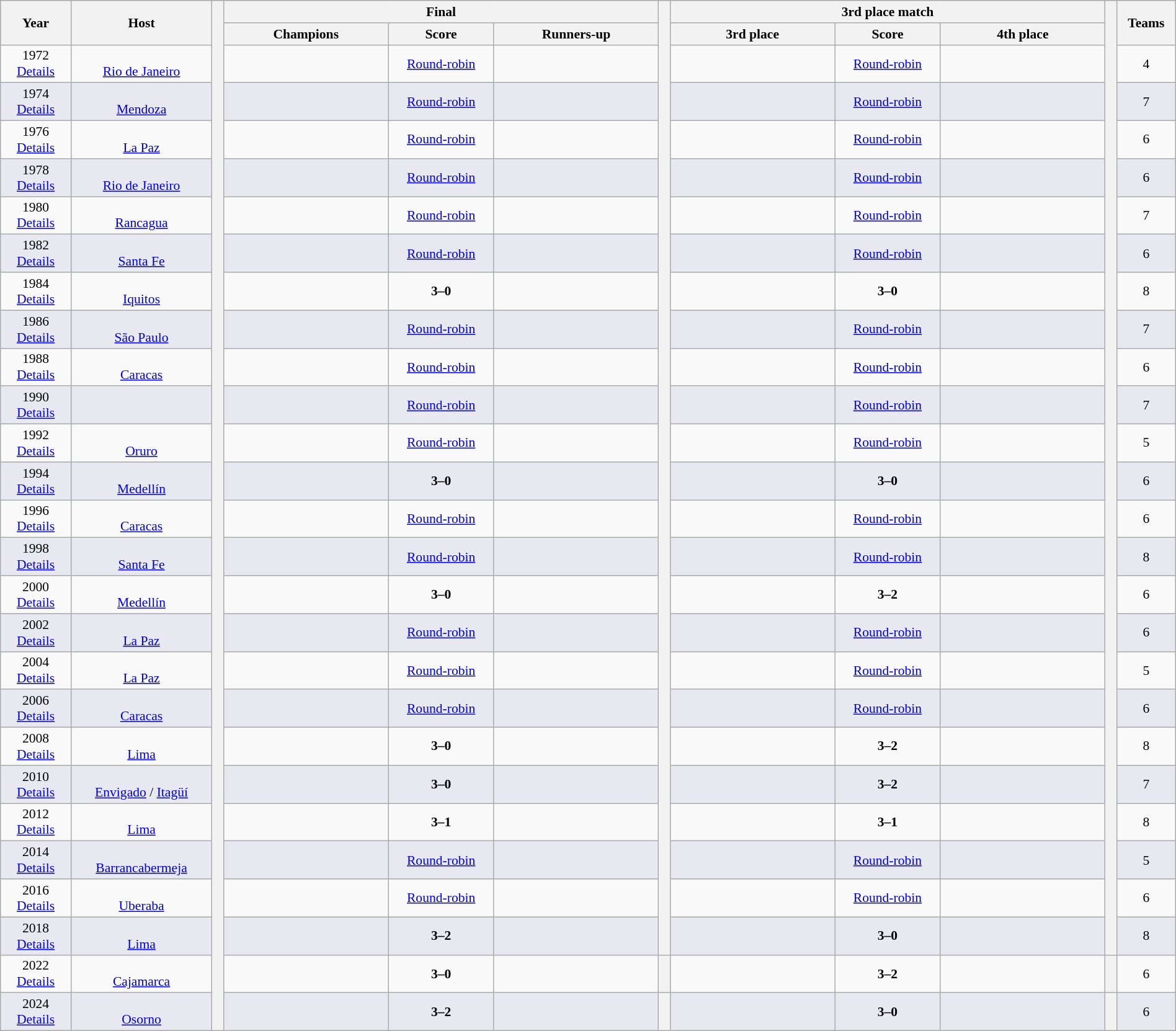<table class="wikitable" style="font-size:90%; width: 100%; text-align: center;">
<tr bgcolor=#c1d8ff>
<th rowspan=2 width=6%>Year</th>
<th rowspan=2 width=12%>Host</th>
<th width=1% rowspan=28 bgcolor=ffffff></th>
<th colspan=3>Final</th>
<th width=1% rowspan=26 bgcolor=ffffff></th>
<th colspan=3>3rd place match</th>
<th width=1% rowspan=26 bgcolor=#ffffff></th>
<th rowspan=2 width=5%>Teams</th>
</tr>
<tr bgcolor=#efefef>
<th width=14%>Champions</th>
<th width=9%>Score</th>
<th width=14%>Runners-up</th>
<th width=14%>3rd place</th>
<th width=9%>Score</th>
<th width=14%>4th place</th>
</tr>
<tr>
<td>1972<br><a href='#'>Details</a></td>
<td><br><a href='#'>Rio de Janeiro</a></td>
<td><strong></strong></td>
<td><a href='#'>Round-robin</a></td>
<td></td>
<td></td>
<td><a href='#'>Round-robin</a></td>
<td></td>
<td>4</td>
</tr>
<tr bgcolor=#E8E8F0>
<td>1974<br><a href='#'>Details</a></td>
<td><br><a href='#'>Mendoza</a></td>
<td><strong></strong></td>
<td><a href='#'>Round-robin</a></td>
<td></td>
<td></td>
<td><a href='#'>Round-robin</a></td>
<td></td>
<td>7</td>
</tr>
<tr>
<td>1976<br><a href='#'>Details</a></td>
<td><br><a href='#'>La Paz</a></td>
<td><strong></strong></td>
<td><a href='#'>Round-robin</a></td>
<td></td>
<td></td>
<td><a href='#'>Round-robin</a></td>
<td></td>
<td>6</td>
</tr>
<tr bgcolor=#E8E8F0>
<td>1978<br><a href='#'>Details</a></td>
<td><br><a href='#'>Rio de Janeiro</a></td>
<td><strong></strong></td>
<td><a href='#'>Round-robin</a></td>
<td></td>
<td></td>
<td><a href='#'>Round-robin</a></td>
<td></td>
<td>6</td>
</tr>
<tr>
<td>1980<br><a href='#'>Details</a></td>
<td><br><a href='#'>Rancagua</a></td>
<td><strong></strong></td>
<td><a href='#'>Round-robin</a></td>
<td></td>
<td></td>
<td><a href='#'>Round-robin</a></td>
<td></td>
<td>7</td>
</tr>
<tr bgcolor=#E8E8F0>
<td>1982<br><a href='#'>Details</a></td>
<td><br><a href='#'>Santa Fe</a></td>
<td><strong></strong></td>
<td><a href='#'>Round-robin</a></td>
<td></td>
<td></td>
<td><a href='#'>Round-robin</a></td>
<td></td>
<td>6</td>
</tr>
<tr>
<td>1984<br><a href='#'>Details</a></td>
<td><br><a href='#'>Iquitos</a></td>
<td><strong></strong></td>
<td><strong>3–0</strong></td>
<td></td>
<td></td>
<td><strong>3–0</strong></td>
<td></td>
<td>8</td>
</tr>
<tr bgcolor=#E8E8F0>
<td>1986<br><a href='#'>Details</a></td>
<td><br><a href='#'>São Paulo</a></td>
<td><strong></strong></td>
<td><a href='#'>Round-robin</a></td>
<td></td>
<td></td>
<td><a href='#'>Round-robin</a></td>
<td></td>
<td>7</td>
</tr>
<tr>
<td>1988<br><a href='#'>Details</a></td>
<td><br><a href='#'>Caracas</a></td>
<td><strong></strong></td>
<td><a href='#'>Round-robin</a></td>
<td></td>
<td></td>
<td><a href='#'>Round-robin</a></td>
<td></td>
<td>6</td>
</tr>
<tr bgcolor=#E8E8F0>
<td>1990<br><a href='#'>Details</a></td>
<td><br></td>
<td><strong></strong></td>
<td><a href='#'>Round-robin</a></td>
<td></td>
<td></td>
<td><a href='#'>Round-robin</a></td>
<td></td>
<td>7</td>
</tr>
<tr>
<td>1992<br><a href='#'>Details</a></td>
<td><br><a href='#'>Oruro</a></td>
<td><strong></strong></td>
<td><a href='#'>Round-robin</a></td>
<td></td>
<td></td>
<td><a href='#'>Round-robin</a></td>
<td></td>
<td>5</td>
</tr>
<tr bgcolor=#E8E8F0>
<td>1994<br><a href='#'>Details</a></td>
<td><br><a href='#'>Medellín</a></td>
<td><strong></strong></td>
<td><strong>3–0</strong></td>
<td></td>
<td></td>
<td><strong>3–0</strong></td>
<td></td>
<td>6</td>
</tr>
<tr>
<td>1996<br><a href='#'>Details</a></td>
<td><br><a href='#'>Caracas</a></td>
<td><strong></strong></td>
<td><a href='#'>Round-robin</a></td>
<td></td>
<td></td>
<td><a href='#'>Round-robin</a></td>
<td></td>
<td>6</td>
</tr>
<tr bgcolor=#E8E8F0>
<td>1998<br><a href='#'>Details</a></td>
<td><br><a href='#'>Santa Fe</a></td>
<td><strong></strong></td>
<td><a href='#'>Round-robin</a></td>
<td></td>
<td></td>
<td><a href='#'>Round-robin</a></td>
<td></td>
<td>8</td>
</tr>
<tr>
<td>2000<br><a href='#'>Details</a></td>
<td><br><a href='#'>Medellín</a></td>
<td><strong></strong></td>
<td><strong>3–0</strong></td>
<td></td>
<td></td>
<td><strong>3–2</strong></td>
<td></td>
<td>6</td>
</tr>
<tr bgcolor=#E8E8F0>
<td>2002<br><a href='#'>Details</a></td>
<td><br><a href='#'>La Paz</a></td>
<td><strong></strong></td>
<td><a href='#'>Round-robin</a></td>
<td></td>
<td></td>
<td><a href='#'>Round-robin</a></td>
<td></td>
<td>6</td>
</tr>
<tr>
<td>2004<br><a href='#'>Details</a></td>
<td><br><a href='#'>La Paz</a></td>
<td><strong></strong></td>
<td><a href='#'>Round-robin</a></td>
<td></td>
<td></td>
<td><a href='#'>Round-robin</a></td>
<td></td>
<td>5</td>
</tr>
<tr bgcolor=#E8E8F0>
<td>2006<br><a href='#'>Details</a></td>
<td><br><a href='#'>Caracas</a></td>
<td><strong></strong></td>
<td><a href='#'>Round-robin</a></td>
<td></td>
<td></td>
<td><a href='#'>Round-robin</a></td>
<td></td>
<td>6</td>
</tr>
<tr>
<td>2008<br><a href='#'>Details</a></td>
<td><br><a href='#'>Lima</a></td>
<td><strong></strong></td>
<td><strong>3–0</strong></td>
<td></td>
<td></td>
<td><strong>3–2</strong></td>
<td></td>
<td>8</td>
</tr>
<tr bgcolor=#E8E8F0>
<td>2010<br><a href='#'>Details</a></td>
<td><br><a href='#'>Envigado</a> / <a href='#'>Itagüí</a></td>
<td><strong></strong></td>
<td><strong>3–0</strong></td>
<td></td>
<td></td>
<td><strong>3–2</strong></td>
<td></td>
<td>7</td>
</tr>
<tr>
<td>2012<br><a href='#'>Details</a></td>
<td><br><a href='#'>Lima</a></td>
<td><strong></strong></td>
<td><strong>3–1</strong></td>
<td></td>
<td></td>
<td><strong>3–1</strong></td>
<td></td>
<td>8</td>
</tr>
<tr bgcolor=#E8E8F0>
<td>2014<br><a href='#'>Details</a></td>
<td><br><a href='#'>Barrancabermeja</a></td>
<td><strong></strong></td>
<td><a href='#'>Round-robin</a></td>
<td></td>
<td></td>
<td><a href='#'>Round-robin</a></td>
<td></td>
<td>5</td>
</tr>
<tr>
<td>2016<br><a href='#'>Details</a></td>
<td><br><a href='#'>Uberaba</a></td>
<td><strong></strong></td>
<td><a href='#'>Round-robin</a></td>
<td></td>
<td></td>
<td><a href='#'>Round-robin</a></td>
<td></td>
<td>6</td>
</tr>
<tr bgcolor=#E8E8F0>
<td>2018<br><a href='#'>Details</a></td>
<td><br><a href='#'>Lima</a></td>
<td><strong></strong></td>
<td><strong>3–2</strong></td>
<td></td>
<td></td>
<td><strong>3–0</strong></td>
<td></td>
<td>8</td>
</tr>
<tr>
<td>2022<br><a href='#'>Details</a></td>
<td><br><a href='#'>Cajamarca</a></td>
<td><strong></strong></td>
<td><strong>3–0</strong></td>
<td></td>
<th width=1% rowspan=1 bgcolor=#ffffff></th>
<td></td>
<td><strong>3–2</strong></td>
<td></td>
<th width=1% rowspan=1 bgcolor=#ffffff></th>
<td>6</td>
</tr>
<tr bgcolor=#E8E8F0>
<td>2024<br><a href='#'>Details</a></td>
<td><br><a href='#'>Osorno</a></td>
<td><strong></strong></td>
<td><strong>3–2</strong></td>
<td></td>
<th width=1% rowspan=1 bgcolor=#ffffff></th>
<td></td>
<td><strong>3–0</strong></td>
<td></td>
<th width=1% rowspan=1 bgcolor=#ffffff></th>
<td>6</td>
</tr>
</table>
